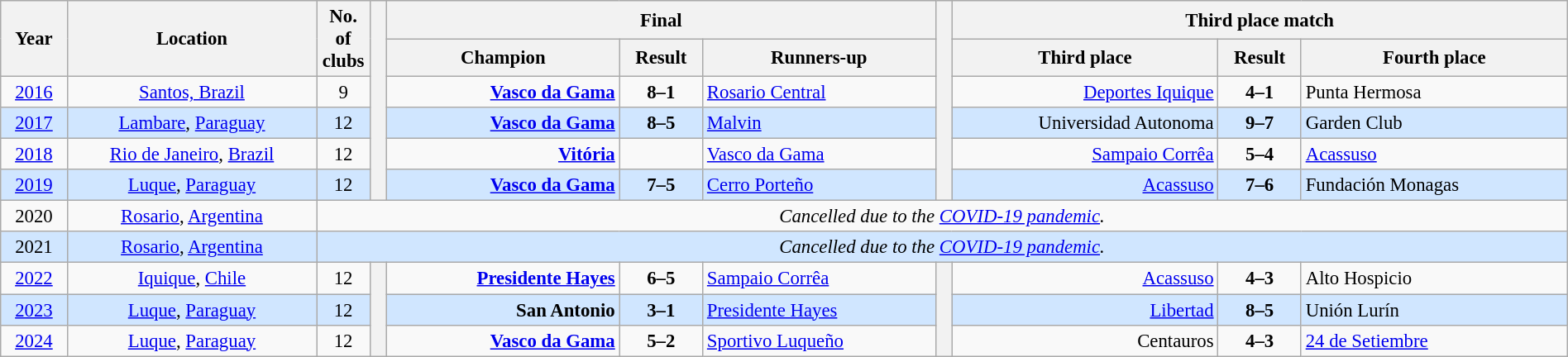<table class=wikitable style="font-size:95%;" width="100%">
<tr bgcolor="#EFEFEF">
<th rowspan="2" width="4%">Year</th>
<th rowspan="2" width="15%">Location</th>
<th rowspan="2" width="3%">No. of clubs</th>
<th rowspan=6 width="1%"></th>
<th colspan="3">Final</th>
<th rowspan=6 width="1%"></th>
<th colspan="3">Third place match</th>
</tr>
<tr bgcolor="#EFEFEF">
<th width="14%">Champion</th>
<th width="5%">Result</th>
<th width="14%">Runners-up</th>
<th width="16%">Third place</th>
<th width="5%">Result</th>
<th width="16%">Fourth place</th>
</tr>
<tr align="center">
<td><a href='#'>2016</a></td>
<td> <a href='#'>Santos, Brazil</a></td>
<td>9</td>
<td align="right"><strong><a href='#'>Vasco da Gama</a> </strong></td>
<td><strong>8–1</strong></td>
<td align="left"> <a href='#'>Rosario Central</a></td>
<td align="right"><a href='#'>Deportes Iquique</a> </td>
<td><strong>4–1</strong></td>
<td align="left"> Punta Hermosa</td>
</tr>
<tr align="center"  style="background: #D0E6FF;">
<td><a href='#'>2017</a></td>
<td> <a href='#'>Lambare</a>, <a href='#'>Paraguay</a></td>
<td>12</td>
<td align="right"><strong><a href='#'>Vasco da Gama</a> </strong></td>
<td><strong>8–5</strong></td>
<td align="left"> <a href='#'>Malvin</a></td>
<td align="right">Universidad Autonoma </td>
<td><strong>9–7</strong></td>
<td align="left"> Garden Club</td>
</tr>
<tr align="center">
<td><a href='#'>2018</a></td>
<td> <a href='#'>Rio de Janeiro</a>, <a href='#'>Brazil</a></td>
<td>12</td>
<td align="right"><strong><a href='#'>Vitória</a> </strong></td>
<td><strong></strong></td>
<td align="left"> <a href='#'>Vasco da Gama</a></td>
<td align="right"><a href='#'>Sampaio Corrêa</a> </td>
<td><strong>5–4</strong></td>
<td align="left"> <a href='#'>Acassuso</a></td>
</tr>
<tr align="center"  style="background: #D0E6FF;">
<td><a href='#'>2019</a></td>
<td> <a href='#'>Luque</a>, <a href='#'>Paraguay</a></td>
<td>12</td>
<td align="right"><strong><a href='#'>Vasco da Gama</a> </strong></td>
<td><strong>7–5</strong></td>
<td align="left"> <a href='#'>Cerro Porteño</a></td>
<td align="right"><a href='#'>Acassuso</a> </td>
<td><strong>7–6</strong></td>
<td align="left"> Fundación Monagas</td>
</tr>
<tr align="center">
<td>2020</td>
<td> <a href='#'>Rosario</a>, <a href='#'>Argentina</a></td>
<td colspan=9><em>Cancelled due to the <a href='#'>COVID-19 pandemic</a>.</em></td>
</tr>
<tr align="center" style="background: #D0E6FF;">
<td>2021</td>
<td> <a href='#'>Rosario</a>, <a href='#'>Argentina</a></td>
<td colspan=9><em>Cancelled due to the <a href='#'>COVID-19 pandemic</a>.</em></td>
</tr>
<tr align="center">
<td><a href='#'>2022</a></td>
<td> <a href='#'>Iquique</a>, <a href='#'>Chile</a></td>
<td>12</td>
<th rowspan=6 width="1%"></th>
<td align="right"><strong><a href='#'>Presidente Hayes</a> </strong></td>
<td><strong>6–5 </strong></td>
<td align="left"> <a href='#'>Sampaio Corrêa</a></td>
<th rowspan=6 width="1%"></th>
<td align="right"><a href='#'>Acassuso</a> </td>
<td><strong>4–3</strong></td>
<td align="left"> Alto Hospicio</td>
</tr>
<tr align="center" style="background: #D0E6FF;">
<td><a href='#'>2023</a></td>
<td> <a href='#'>Luque</a>, <a href='#'>Paraguay</a></td>
<td>12</td>
<td align="right"><strong>San Antonio</strong> </td>
<td><strong>3–1</strong></td>
<td align="left"> <a href='#'>Presidente Hayes</a></td>
<td align="right"><a href='#'>Libertad</a> </td>
<td><strong>8–5</strong></td>
<td align="left"> Unión Lurín</td>
</tr>
<tr align="center">
<td><a href='#'>2024</a></td>
<td> <a href='#'>Luque</a>, <a href='#'>Paraguay</a></td>
<td>12</td>
<td align="right"><strong><a href='#'>Vasco da Gama</a> </strong></td>
<td><strong>5–2</strong></td>
<td align="left"> <a href='#'>Sportivo Luqueño</a></td>
<td align="right"> Centauros</td>
<td><strong>4–3</strong></td>
<td align="left"> <a href='#'>24 de Setiembre</a></td>
</tr>
</table>
